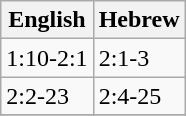<table class=wikitable>
<tr>
<th>English</th>
<th>Hebrew</th>
</tr>
<tr>
<td>1:10-2:1</td>
<td>2:1-3</td>
</tr>
<tr>
<td>2:2-23</td>
<td>2:4-25</td>
</tr>
<tr>
</tr>
</table>
